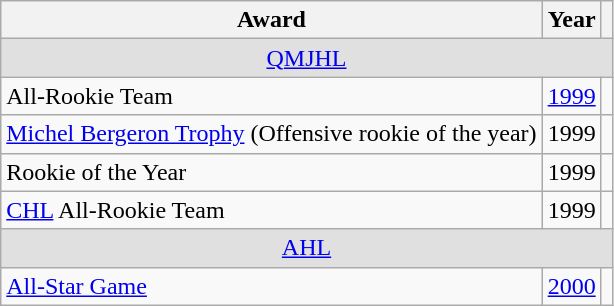<table class="wikitable">
<tr>
<th>Award</th>
<th>Year</th>
<th></th>
</tr>
<tr ALIGN="center" bgcolor="#e0e0e0">
<td colspan="3"><a href='#'>QMJHL</a></td>
</tr>
<tr>
<td>All-Rookie Team</td>
<td><a href='#'>1999</a></td>
<td></td>
</tr>
<tr>
<td><a href='#'>Michel Bergeron Trophy</a> (Offensive rookie of the year)</td>
<td>1999</td>
<td></td>
</tr>
<tr>
<td>Rookie of the Year</td>
<td>1999</td>
<td></td>
</tr>
<tr>
<td><a href='#'>CHL</a> All-Rookie Team</td>
<td>1999</td>
<td></td>
</tr>
<tr ALIGN="center" bgcolor="#e0e0e0">
<td colspan="3"><a href='#'>AHL</a></td>
</tr>
<tr>
<td><a href='#'>All-Star Game</a></td>
<td><a href='#'>2000</a></td>
<td></td>
</tr>
</table>
